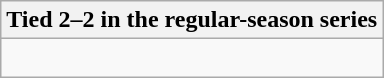<table class="wikitable collapsible collapsed">
<tr>
<th>Tied 2–2 in the regular-season series</th>
</tr>
<tr>
<td><br>


</td>
</tr>
</table>
